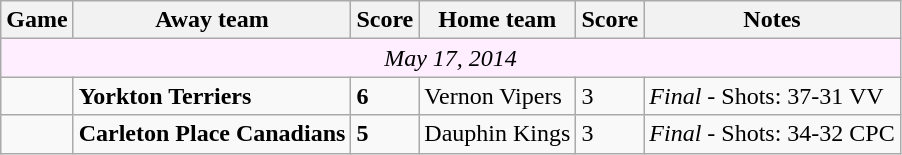<table class="wikitable">
<tr>
<th>Game</th>
<th>Away team</th>
<th>Score</th>
<th>Home team</th>
<th>Score</th>
<th>Notes</th>
</tr>
<tr style="text-align:center; background:#fef;">
<td colspan="11"><em>May 17, 2014</em></td>
</tr>
<tr>
<td></td>
<td><strong>Yorkton Terriers</strong></td>
<td><strong>6</strong></td>
<td>Vernon Vipers</td>
<td>3</td>
<td><em>Final</em> - Shots: 37-31 VV</td>
</tr>
<tr>
<td></td>
<td><strong>Carleton Place Canadians</strong></td>
<td><strong>5</strong></td>
<td>Dauphin Kings</td>
<td>3</td>
<td><em>Final</em> - Shots: 34-32 CPC</td>
</tr>
</table>
